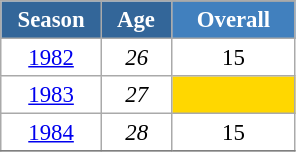<table class="wikitable" style="font-size:95%; text-align:center; border:grey solid 1px; border-collapse:collapse; background:#ffffff;">
<tr>
<th style="background-color:#369; color:white; width:60px;" rowspan="2"> Season </th>
<th style="background-color:#369; color:white; width:40px;" rowspan="2"> Age </th>
</tr>
<tr>
<th style="background-color:#4180be; color:white; width:75px;">Overall</th>
</tr>
<tr>
<td><a href='#'>1982</a></td>
<td><em>26</em></td>
<td>15</td>
</tr>
<tr>
<td><a href='#'>1983</a></td>
<td><em>27</em></td>
<td style="background:gold;"></td>
</tr>
<tr>
<td><a href='#'>1984</a></td>
<td><em>28</em></td>
<td>15</td>
</tr>
<tr>
</tr>
</table>
